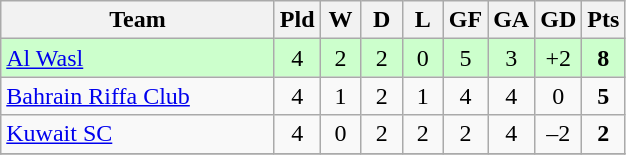<table class="wikitable" style="text-align: center;">
<tr>
<th width="175">Team</th>
<th width="20">Pld</th>
<th width="20">W</th>
<th width="20">D</th>
<th width="20">L</th>
<th width="20">GF</th>
<th width="20">GA</th>
<th width="20">GD</th>
<th width="20">Pts</th>
</tr>
<tr bgcolor=#ccffcc>
<td align=left> <a href='#'>Al Wasl</a></td>
<td>4</td>
<td>2</td>
<td>2</td>
<td>0</td>
<td>5</td>
<td>3</td>
<td>+2</td>
<td><strong>8</strong></td>
</tr>
<tr>
<td align=left> <a href='#'>Bahrain Riffa Club</a></td>
<td>4</td>
<td>1</td>
<td>2</td>
<td>1</td>
<td>4</td>
<td>4</td>
<td>0</td>
<td><strong>5</strong></td>
</tr>
<tr>
<td align=left> <a href='#'>Kuwait SC</a></td>
<td>4</td>
<td>0</td>
<td>2</td>
<td>2</td>
<td>2</td>
<td>4</td>
<td>–2</td>
<td><strong>2</strong></td>
</tr>
<tr>
</tr>
</table>
